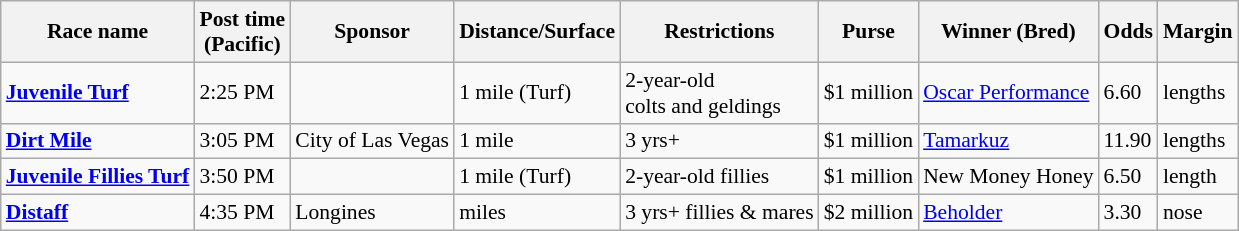<table class="wikitable sortable" style="font-size:90%">
<tr>
<th>Race name</th>
<th>Post time<br>(Pacific)</th>
<th>Sponsor</th>
<th>Distance/Surface</th>
<th>Restrictions</th>
<th>Purse</th>
<th>Winner (Bred)</th>
<th>Odds</th>
<th>Margin</th>
</tr>
<tr>
<td><strong><a href='#'>Juvenile Turf</a></strong></td>
<td>2:25 PM</td>
<td></td>
<td>1 mile (Turf)</td>
<td>2-year-old<br>colts and geldings</td>
<td>$1 million</td>
<td><a href='#'>Oscar Performance</a></td>
<td>6.60</td>
<td> lengths</td>
</tr>
<tr>
<td><strong><a href='#'>Dirt Mile</a></strong></td>
<td>3:05 PM</td>
<td>City of Las Vegas</td>
<td>1 mile</td>
<td>3 yrs+</td>
<td>$1 million</td>
<td><a href='#'>Tamarkuz</a></td>
<td>11.90</td>
<td> lengths</td>
</tr>
<tr>
<td><strong><a href='#'>Juvenile Fillies Turf</a></strong></td>
<td>3:50 PM</td>
<td></td>
<td>1 mile (Turf)</td>
<td>2-year-old fillies</td>
<td>$1 million</td>
<td>New Money Honey</td>
<td>6.50</td>
<td> length</td>
</tr>
<tr>
<td><strong><a href='#'>Distaff</a></strong></td>
<td>4:35 PM</td>
<td>Longines</td>
<td> miles</td>
<td>3 yrs+ fillies & mares</td>
<td>$2 million</td>
<td><a href='#'>Beholder</a></td>
<td>3.30</td>
<td>nose</td>
</tr>
</table>
